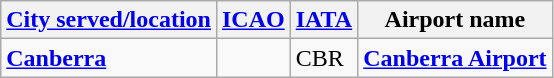<table class="wikitable sortable">
<tr>
<th><a href='#'>City served/location</a></th>
<th><a href='#'>ICAO</a></th>
<th><a href='#'>IATA</a></th>
<th>Airport name</th>
</tr>
<tr>
<td><strong><a href='#'>Canberra</a></strong></td>
<td></td>
<td>CBR</td>
<td><strong><a href='#'>Canberra Airport</a></strong></td>
</tr>
</table>
